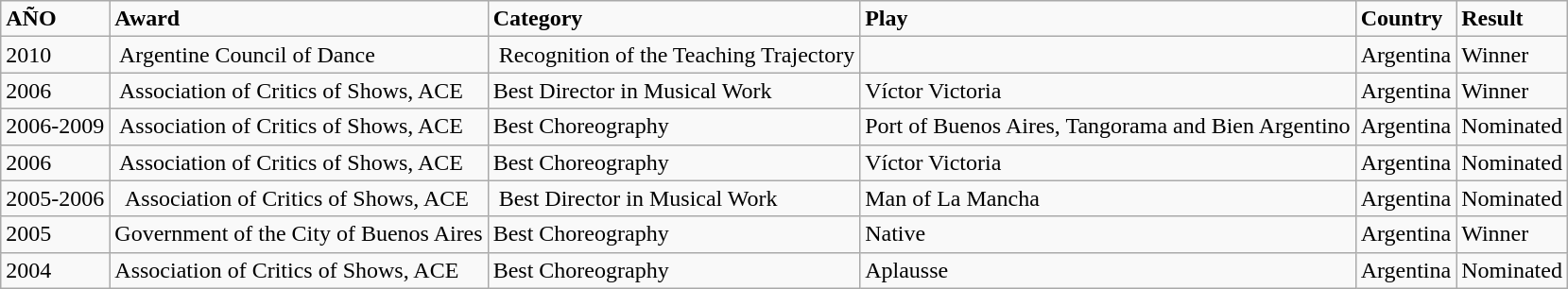<table class="wikitable" style="margin-bottom: 58px;">
<tr>
<td><strong>AÑO</strong></td>
<td><strong>Award</strong></td>
<td><strong>Category</strong></td>
<td><strong>Play</strong></td>
<td><strong>Country</strong></td>
<td><strong>Result</strong></td>
</tr>
<tr>
<td>2010</td>
<td> Argentine Council of Dance</td>
<td> Recognition of the Teaching Trajectory</td>
<td></td>
<td>Argentina</td>
<td>Winner</td>
</tr>
<tr>
<td>2006</td>
<td> Association of Critics of Shows, ACE</td>
<td>Best Director in Musical Work</td>
<td>Víctor Victoria </td>
<td>Argentina</td>
<td>Winner</td>
</tr>
<tr>
<td>2006-2009</td>
<td> Association of Critics of Shows, ACE</td>
<td>Best Choreography</td>
<td>Port of Buenos Aires, Tangorama and Bien Argentino</td>
<td>Argentina</td>
<td>Nominated</td>
</tr>
<tr>
<td>2006</td>
<td> Association of Critics of Shows, ACE</td>
<td>Best Choreography</td>
<td>Víctor Victoria </td>
<td>Argentina</td>
<td>Nominated</td>
</tr>
<tr>
<td>2005-2006</td>
<td>  Association of Critics of Shows, ACE</td>
<td> Best Director in Musical Work</td>
<td>Man of La Mancha</td>
<td>Argentina</td>
<td>Nominated</td>
</tr>
<tr>
<td>2005</td>
<td>Government of the City of Buenos Aires</td>
<td>Best Choreography<br></td>
<td>Native</td>
<td>Argentina</td>
<td>Winner</td>
</tr>
<tr>
<td>2004</td>
<td>Association of Critics of Shows, ACE</td>
<td>Best Choreography<br></td>
<td>Aplausse</td>
<td>Argentina</td>
<td>Nominated</td>
</tr>
</table>
